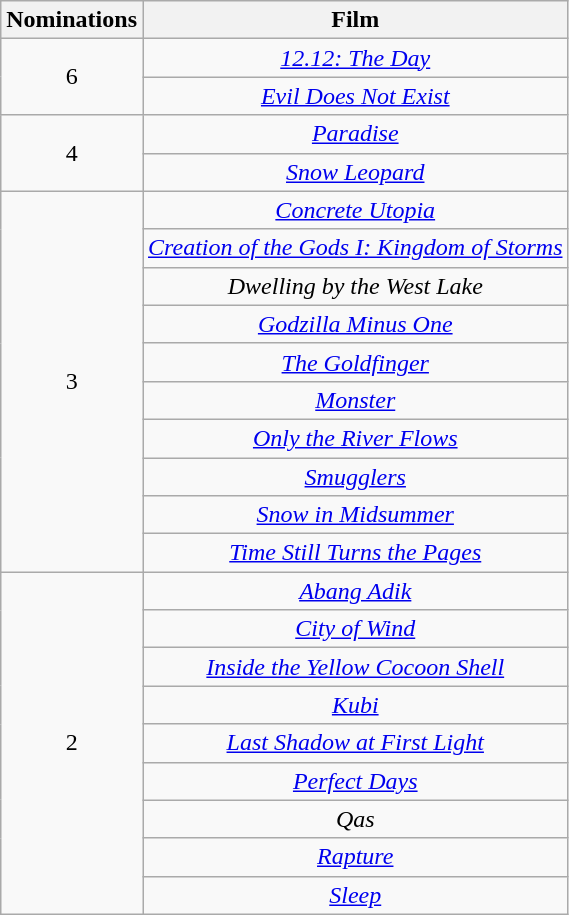<table class="wikitable plainrowheaders" style="text-align:center;">
<tr>
<th scope="col" style="width:55px;">Nominations</th>
<th scope="col" style="text-align:center;">Film</th>
</tr>
<tr>
<td rowspan="2">6</td>
<td><em><a href='#'>12.12: The Day</a></em></td>
</tr>
<tr>
<td><em><a href='#'>Evil Does Not Exist</a></em></td>
</tr>
<tr>
<td rowspan="2">4</td>
<td><em><a href='#'>Paradise</a></em></td>
</tr>
<tr>
<td><em><a href='#'>Snow Leopard</a></em></td>
</tr>
<tr>
<td rowspan="10">3</td>
<td><em><a href='#'>Concrete Utopia</a></em></td>
</tr>
<tr>
<td><em><a href='#'>Creation of the Gods I: Kingdom of Storms</a></em></td>
</tr>
<tr>
<td><em>Dwelling by the West Lake</em></td>
</tr>
<tr>
<td><em><a href='#'>Godzilla Minus One</a></em></td>
</tr>
<tr>
<td><em><a href='#'>The Goldfinger</a></em></td>
</tr>
<tr>
<td><em><a href='#'>Monster</a></em></td>
</tr>
<tr>
<td><em><a href='#'>Only the River Flows</a></em></td>
</tr>
<tr>
<td><em><a href='#'>Smugglers</a></em></td>
</tr>
<tr>
<td><em><a href='#'>Snow in Midsummer</a></em></td>
</tr>
<tr>
<td><em><a href='#'>Time Still Turns the Pages</a></em></td>
</tr>
<tr>
<td rowspan="9">2</td>
<td><em><a href='#'>Abang Adik</a></em></td>
</tr>
<tr>
<td><em><a href='#'>City of Wind</a></em></td>
</tr>
<tr>
<td><em><a href='#'>Inside the Yellow Cocoon Shell</a></em></td>
</tr>
<tr>
<td><em><a href='#'>Kubi</a></em></td>
</tr>
<tr>
<td><em><a href='#'>Last Shadow at First Light</a></em></td>
</tr>
<tr>
<td><em><a href='#'>Perfect Days</a></em></td>
</tr>
<tr>
<td><em>Qas</em></td>
</tr>
<tr>
<td><em><a href='#'>Rapture</a></em></td>
</tr>
<tr>
<td><em><a href='#'>Sleep</a></em></td>
</tr>
</table>
